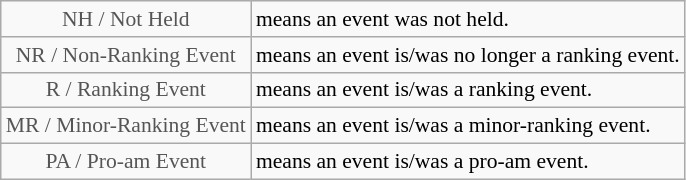<table class="wikitable" style="font-size:90%">
<tr>
<td style="text-align:center; color:#555555;" colspan="4">NH / Not Held</td>
<td>means an event was not held.</td>
</tr>
<tr>
<td style="text-align:center; color:#555555;" colspan="4">NR / Non-Ranking Event</td>
<td>means an event is/was no longer a ranking event.</td>
</tr>
<tr>
<td style="text-align:center; color:#555555;" colspan="4">R / Ranking Event</td>
<td>means an event is/was a ranking event.</td>
</tr>
<tr>
<td style="text-align:center; color:#555555;" colspan="4">MR / Minor-Ranking Event</td>
<td>means an event is/was a minor-ranking event.</td>
</tr>
<tr>
<td style="text-align:center; color:#555555;" colspan="4">PA / Pro-am Event</td>
<td>means an event is/was a pro-am event.</td>
</tr>
</table>
